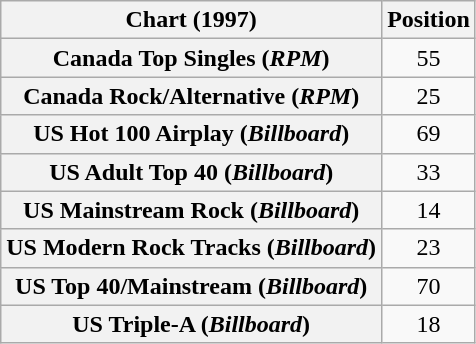<table class="wikitable sortable plainrowheaders" style="text-align:center">
<tr>
<th>Chart (1997)</th>
<th>Position</th>
</tr>
<tr>
<th scope="row">Canada Top Singles (<em>RPM</em>)</th>
<td>55</td>
</tr>
<tr>
<th scope="row">Canada Rock/Alternative (<em>RPM</em>)</th>
<td>25</td>
</tr>
<tr>
<th scope="row">US Hot 100 Airplay (<em>Billboard</em>)</th>
<td>69</td>
</tr>
<tr>
<th scope="row">US Adult Top 40 (<em>Billboard</em>)</th>
<td>33</td>
</tr>
<tr>
<th scope="row">US Mainstream Rock (<em>Billboard</em>)</th>
<td>14</td>
</tr>
<tr>
<th scope="row">US Modern Rock Tracks (<em>Billboard</em>)</th>
<td>23</td>
</tr>
<tr>
<th scope="row">US Top 40/Mainstream (<em>Billboard</em>)</th>
<td>70</td>
</tr>
<tr>
<th scope="row">US Triple-A (<em>Billboard</em>)</th>
<td>18</td>
</tr>
</table>
